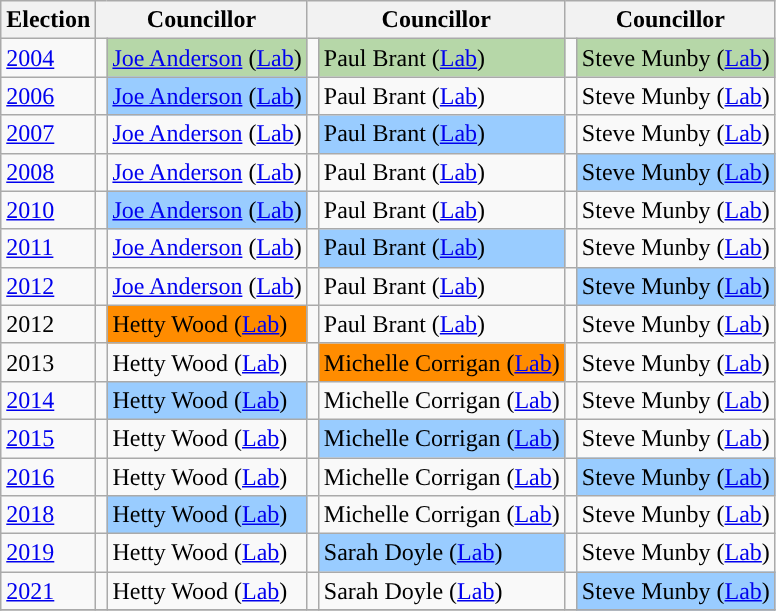<table class="wikitable">
<tr>
<th>Election</th>
<th colspan="2">Councillor</th>
<th colspan="2">Councillor</th>
<th colspan="2">Councillor</th>
</tr>
<tr>
<td><a href='#'>2004</a></td>
<td style="background-color: "></td>
<td bgcolor="#B6D7A8"><a href='#'>Joe Anderson</a> (<a href='#'>Lab</a>)</td>
<td style="background-color: "></td>
<td bgcolor="#B6D7A8">Paul Brant (<a href='#'>Lab</a>)</td>
<td style="background-color: "></td>
<td bgcolor="#B6D7A8">Steve Munby (<a href='#'>Lab</a>)</td>
</tr>
<tr>
<td><a href='#'>2006</a></td>
<td style="background-color: "></td>
<td bgcolor="#99CCFF"><a href='#'>Joe Anderson</a> (<a href='#'>Lab</a>)</td>
<td style="background-color: "></td>
<td>Paul Brant (<a href='#'>Lab</a>)</td>
<td style="background-color: "></td>
<td>Steve Munby (<a href='#'>Lab</a>)</td>
</tr>
<tr>
<td><a href='#'>2007</a></td>
<td style="background-color: "></td>
<td><a href='#'>Joe Anderson</a> (<a href='#'>Lab</a>)</td>
<td style="background-color: "></td>
<td bgcolor="#99CCFF">Paul Brant (<a href='#'>Lab</a>)</td>
<td style="background-color: "></td>
<td>Steve Munby (<a href='#'>Lab</a>)</td>
</tr>
<tr>
<td><a href='#'>2008</a></td>
<td style="background-color: "></td>
<td><a href='#'>Joe Anderson</a> (<a href='#'>Lab</a>)</td>
<td style="background-color: "></td>
<td>Paul Brant (<a href='#'>Lab</a>)</td>
<td style="background-color: "></td>
<td bgcolor="#99CCFF">Steve Munby (<a href='#'>Lab</a>)</td>
</tr>
<tr>
<td><a href='#'>2010</a></td>
<td style="background-color: "></td>
<td bgcolor="#99CCFF"><a href='#'>Joe Anderson</a> (<a href='#'>Lab</a>)</td>
<td style="background-color: "></td>
<td>Paul Brant (<a href='#'>Lab</a>)</td>
<td style="background-color: "></td>
<td>Steve Munby (<a href='#'>Lab</a>)</td>
</tr>
<tr>
<td><a href='#'>2011</a></td>
<td style="background-color: "></td>
<td><a href='#'>Joe Anderson</a> (<a href='#'>Lab</a>)</td>
<td style="background-color: "></td>
<td bgcolor="#99CCFF">Paul Brant (<a href='#'>Lab</a>)</td>
<td style="background-color: "></td>
<td>Steve Munby (<a href='#'>Lab</a>)</td>
</tr>
<tr>
<td><a href='#'>2012</a></td>
<td style="background-color: "></td>
<td><a href='#'>Joe Anderson</a> (<a href='#'>Lab</a>)</td>
<td style="background-color: "></td>
<td>Paul Brant (<a href='#'>Lab</a>)</td>
<td style="background-color: "></td>
<td bgcolor="#99CCFF">Steve Munby (<a href='#'>Lab</a>)</td>
</tr>
<tr>
<td>2012</td>
<td style="background-color: "></td>
<td bgcolor="#FF8C00">Hetty Wood (<a href='#'>Lab</a>)</td>
<td style="background-color: "></td>
<td>Paul Brant (<a href='#'>Lab</a>)</td>
<td style="background-color: "></td>
<td>Steve Munby (<a href='#'>Lab</a>)</td>
</tr>
<tr>
<td>2013</td>
<td style="background-color: "></td>
<td>Hetty Wood (<a href='#'>Lab</a>)</td>
<td style="background-color: "></td>
<td bgcolor="#FF8C00">Michelle Corrigan (<a href='#'>Lab</a>)</td>
<td style="background-color: "></td>
<td>Steve Munby (<a href='#'>Lab</a>)</td>
</tr>
<tr>
<td><a href='#'>2014</a></td>
<td style="background-color: "></td>
<td bgcolor="#99CCFF">Hetty Wood (<a href='#'>Lab</a>)</td>
<td style="background-color: "></td>
<td>Michelle Corrigan (<a href='#'>Lab</a>)</td>
<td style="background-color: "></td>
<td>Steve Munby (<a href='#'>Lab</a>)</td>
</tr>
<tr>
<td><a href='#'>2015</a></td>
<td style="background-color: "></td>
<td>Hetty Wood (<a href='#'>Lab</a>)</td>
<td style="background-color: "></td>
<td bgcolor="#99CCFF">Michelle Corrigan (<a href='#'>Lab</a>)</td>
<td style="background-color: "></td>
<td>Steve Munby (<a href='#'>Lab</a>)</td>
</tr>
<tr>
<td><a href='#'>2016</a></td>
<td style="background-color: "></td>
<td>Hetty Wood (<a href='#'>Lab</a>)</td>
<td style="background-color: "></td>
<td>Michelle Corrigan (<a href='#'>Lab</a>)</td>
<td style="background-color: "></td>
<td bgcolor="#99CCFF">Steve Munby (<a href='#'>Lab</a>)</td>
</tr>
<tr>
<td><a href='#'>2018</a></td>
<td style="background-color: "></td>
<td bgcolor="#99CCFF">Hetty Wood (<a href='#'>Lab</a>)</td>
<td style="background-color: "></td>
<td>Michelle Corrigan (<a href='#'>Lab</a>)</td>
<td style="background-color: "></td>
<td>Steve Munby (<a href='#'>Lab</a>)</td>
</tr>
<tr>
<td><a href='#'>2019</a></td>
<td style="background-color: "></td>
<td>Hetty Wood (<a href='#'>Lab</a>)</td>
<td style="background-color: "></td>
<td bgcolor="#99CCFF">Sarah Doyle (<a href='#'>Lab</a>)</td>
<td style="background-color: "></td>
<td>Steve Munby (<a href='#'>Lab</a>)</td>
</tr>
<tr>
<td><a href='#'>2021</a></td>
<td style="background-color: "></td>
<td>Hetty Wood (<a href='#'>Lab</a>)</td>
<td style="background-color: "></td>
<td>Sarah Doyle (<a href='#'>Lab</a>)</td>
<td style="background-color: "></td>
<td bgcolor="#99CCFF">Steve Munby (<a href='#'>Lab</a>)</td>
</tr>
<tr>
</tr>
</table>
